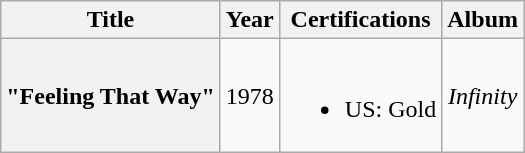<table class="wikitable plainrowheaders sortable" style="text-align:center;">
<tr>
<th scope="col">Title</th>
<th scope="col">Year</th>
<th scope="col">Certifications</th>
<th scope="col">Album</th>
</tr>
<tr>
<th scope="row">"Feeling That Way"</th>
<td>1978</td>
<td><br><ul><li>US: Gold</li></ul></td>
<td><em>Infinity</em></td>
</tr>
</table>
